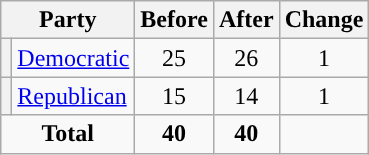<table class="wikitable" style="text-align:center;">
<tr>
<th colspan="2">Party</th>
<th>Before</th>
<th>After</th>
<th>Change</th>
</tr>
<tr>
<th style="background-color:"></th>
<td style="text-align:left;"><a href='#'>Democratic</a></td>
<td>25</td>
<td>26</td>
<td> 1</td>
</tr>
<tr>
<th style="background-color:"></th>
<td style="text-align:left;"><a href='#'>Republican</a></td>
<td>15</td>
<td>14</td>
<td> 1</td>
</tr>
<tr>
<td colspan="2"><strong>Total</strong></td>
<td><strong>40</strong></td>
<td><strong>40</strong></td>
<td></td>
</tr>
</table>
